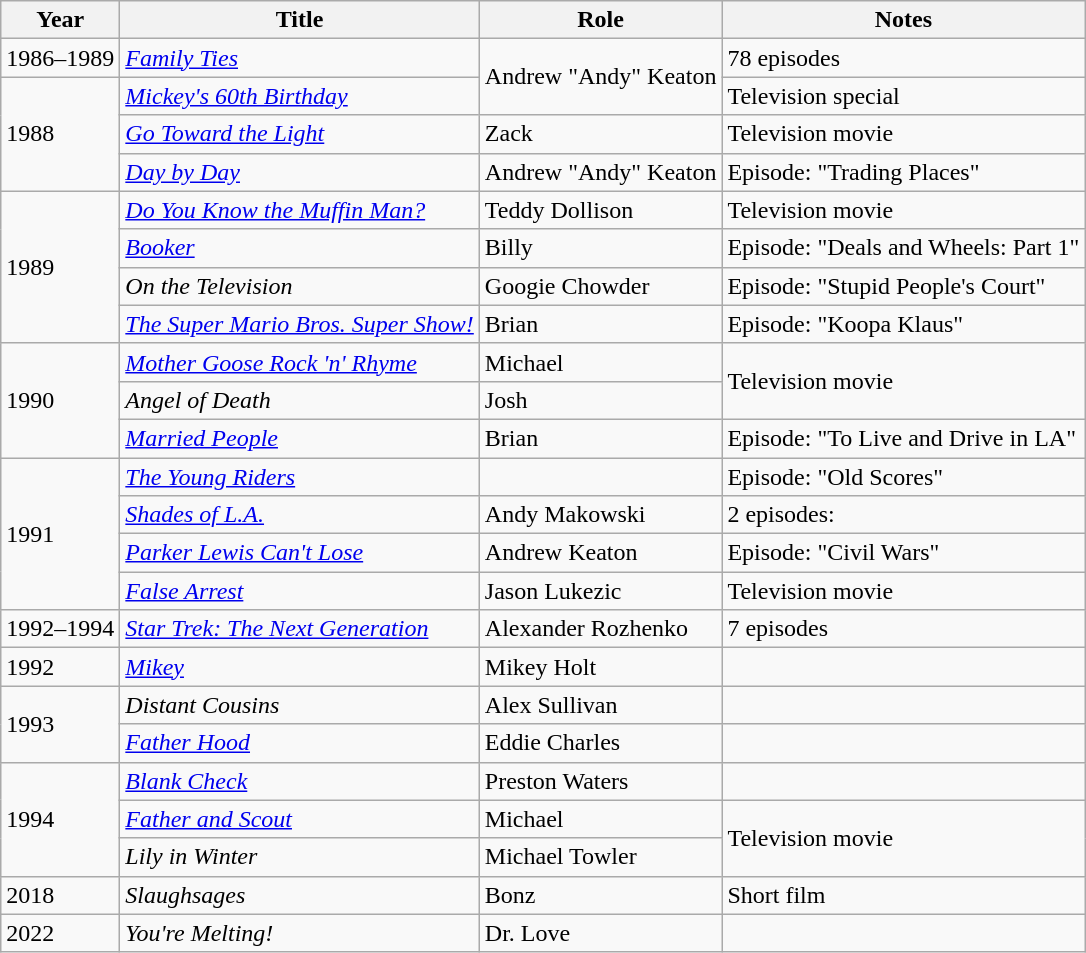<table class="wikitable sortable">
<tr>
<th>Year</th>
<th>Title</th>
<th>Role</th>
<th class="unsortable">Notes</th>
</tr>
<tr>
<td>1986–1989</td>
<td><em><a href='#'>Family Ties</a></em></td>
<td rowspan=2>Andrew "Andy" Keaton</td>
<td>78 episodes</td>
</tr>
<tr>
<td rowspan=3>1988</td>
<td><em><a href='#'>Mickey's 60th Birthday</a></em></td>
<td>Television special</td>
</tr>
<tr>
<td><em><a href='#'>Go Toward the Light</a></em></td>
<td>Zack</td>
<td>Television movie</td>
</tr>
<tr>
<td><em><a href='#'>Day by Day</a></em></td>
<td>Andrew "Andy" Keaton</td>
<td>Episode: "Trading Places"</td>
</tr>
<tr>
<td rowspan=4>1989</td>
<td><em><a href='#'>Do You Know the Muffin Man?</a></em></td>
<td>Teddy Dollison</td>
<td>Television movie</td>
</tr>
<tr>
<td><em><a href='#'>Booker</a></em></td>
<td>Billy</td>
<td>Episode: "Deals and Wheels: Part 1"</td>
</tr>
<tr>
<td><em>On the Television</em></td>
<td>Googie Chowder</td>
<td>Episode: "Stupid People's Court"</td>
</tr>
<tr>
<td><em><a href='#'>The Super Mario Bros. Super Show!</a></em></td>
<td>Brian</td>
<td>Episode: "Koopa Klaus"</td>
</tr>
<tr>
<td rowspan=3>1990</td>
<td><em><a href='#'>Mother Goose Rock 'n' Rhyme</a></em></td>
<td>Michael</td>
<td rowspan=2>Television movie</td>
</tr>
<tr>
<td><em>Angel of Death</em></td>
<td>Josh</td>
</tr>
<tr>
<td><em><a href='#'>Married People</a></em></td>
<td>Brian</td>
<td>Episode: "To Live and Drive in LA"</td>
</tr>
<tr>
<td rowspan=4>1991</td>
<td><em><a href='#'>The Young Riders</a></em></td>
<td></td>
<td>Episode: "Old Scores"</td>
</tr>
<tr>
<td><em><a href='#'>Shades of L.A.</a></em></td>
<td>Andy Makowski</td>
<td>2 episodes:</td>
</tr>
<tr>
<td><em><a href='#'>Parker Lewis Can't Lose</a></em></td>
<td>Andrew Keaton</td>
<td>Episode: "Civil Wars"</td>
</tr>
<tr>
<td><em><a href='#'>False Arrest</a></em></td>
<td>Jason Lukezic</td>
<td>Television movie</td>
</tr>
<tr>
<td>1992–1994</td>
<td><em><a href='#'>Star Trek: The Next Generation</a></em></td>
<td>Alexander Rozhenko</td>
<td>7 episodes</td>
</tr>
<tr>
<td>1992</td>
<td><em><a href='#'>Mikey</a></em></td>
<td>Mikey Holt</td>
<td></td>
</tr>
<tr>
<td rowspan=2>1993</td>
<td><em>Distant Cousins</em></td>
<td>Alex Sullivan</td>
<td></td>
</tr>
<tr>
<td><em><a href='#'>Father Hood</a></em></td>
<td>Eddie Charles</td>
<td></td>
</tr>
<tr>
<td rowspan=3>1994</td>
<td><em><a href='#'>Blank Check</a></em></td>
<td>Preston Waters</td>
<td></td>
</tr>
<tr>
<td><em><a href='#'>Father and Scout</a></em></td>
<td>Michael</td>
<td rowspan=2>Television movie</td>
</tr>
<tr>
<td><em>Lily in Winter</em></td>
<td>Michael Towler</td>
</tr>
<tr>
<td>2018</td>
<td><em>Slaughsages</em></td>
<td>Bonz</td>
<td>Short film</td>
</tr>
<tr>
<td>2022</td>
<td><em>You're Melting!</em></td>
<td>Dr. Love</td>
<td></td>
</tr>
</table>
